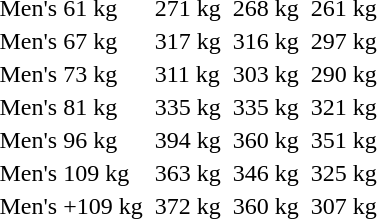<table>
<tr>
<td>Men's 61 kg</td>
<td></td>
<td>271 kg</td>
<td></td>
<td>268 kg</td>
<td></td>
<td>261 kg</td>
</tr>
<tr>
<td>Men's 67 kg</td>
<td></td>
<td>317 kg</td>
<td></td>
<td>316 kg</td>
<td></td>
<td>297 kg</td>
</tr>
<tr>
<td>Men's 73 kg</td>
<td></td>
<td>311 kg</td>
<td></td>
<td>303 kg</td>
<td></td>
<td>290 kg</td>
</tr>
<tr>
<td>Men's 81 kg</td>
<td></td>
<td>335 kg</td>
<td></td>
<td>335 kg</td>
<td></td>
<td>321 kg</td>
</tr>
<tr>
<td>Men's 96 kg</td>
<td></td>
<td>394 kg</td>
<td></td>
<td>360 kg</td>
<td></td>
<td>351 kg</td>
</tr>
<tr>
<td>Men's 109 kg</td>
<td></td>
<td>363 kg</td>
<td></td>
<td>346 kg</td>
<td></td>
<td>325 kg</td>
</tr>
<tr>
<td>Men's +109 kg</td>
<td></td>
<td>372 kg</td>
<td></td>
<td>360 kg</td>
<td></td>
<td>307 kg</td>
</tr>
</table>
